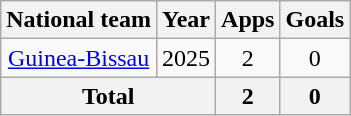<table class="wikitable" style="text-align:center">
<tr>
<th>National team</th>
<th>Year</th>
<th>Apps</th>
<th>Goals</th>
</tr>
<tr>
<td rowspan="1"><a href='#'>Guinea-Bissau</a></td>
<td>2025</td>
<td>2</td>
<td>0</td>
</tr>
<tr>
<th colspan="2">Total</th>
<th>2</th>
<th>0</th>
</tr>
</table>
